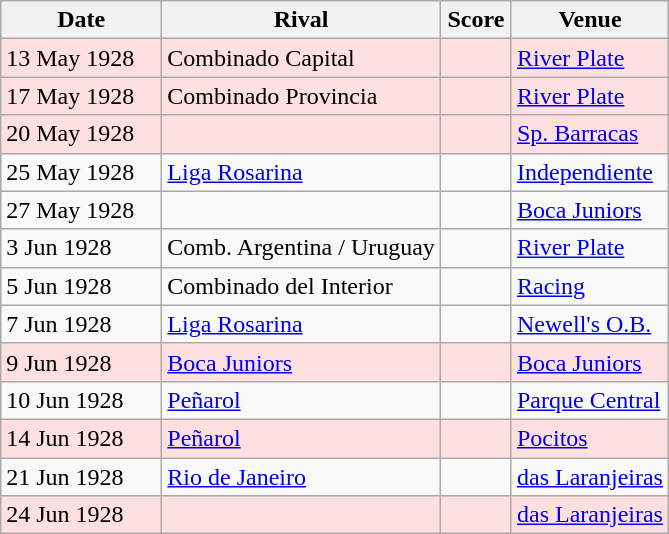<table class="wikitable sortable">
<tr>
<th width=100px>Date</th>
<th width=>Rival</th>
<th width=40px>Score</th>
<th width=>Venue</th>
</tr>
<tr bgcolor=#ffe0e0>
<td>13 May 1928</td>
<td> Combinado Capital </td>
<td></td>
<td><a href='#'>River Plate</a></td>
</tr>
<tr bgcolor=#ffe0e0>
<td>17 May 1928</td>
<td> Combinado Provincia </td>
<td></td>
<td><a href='#'>River Plate</a></td>
</tr>
<tr bgcolor=#ffe0e0>
<td>20 May 1928</td>
<td></td>
<td></td>
<td><a href='#'>Sp. Barracas</a></td>
</tr>
<tr>
<td>25 May 1928</td>
<td> <a href='#'>Liga Rosarina</a></td>
<td></td>
<td><a href='#'>Independiente</a></td>
</tr>
<tr>
<td>27 May 1928</td>
<td>  </td>
<td></td>
<td><a href='#'>Boca Juniors</a> </td>
</tr>
<tr>
<td>3 Jun 1928</td>
<td> Comb. Argentina / Uruguay</td>
<td></td>
<td><a href='#'>River Plate</a></td>
</tr>
<tr>
<td>5 Jun 1928</td>
<td> Combinado del Interior</td>
<td></td>
<td><a href='#'>Racing</a></td>
</tr>
<tr>
<td>7 Jun 1928</td>
<td> <a href='#'>Liga Rosarina</a></td>
<td></td>
<td><a href='#'>Newell's O.B.</a></td>
</tr>
<tr bgcolor=#ffe0e0>
<td>9 Jun 1928</td>
<td> <a href='#'>Boca Juniors</a></td>
<td></td>
<td><a href='#'>Boca Juniors</a> </td>
</tr>
<tr>
<td>10 Jun 1928</td>
<td> <a href='#'>Peñarol</a></td>
<td></td>
<td><a href='#'>Parque Central</a></td>
</tr>
<tr bgcolor=#ffe0e0>
<td>14 Jun 1928</td>
<td> <a href='#'>Peñarol</a></td>
<td></td>
<td><a href='#'>Pocitos</a></td>
</tr>
<tr>
<td>21 Jun 1928</td>
<td> <a href='#'>Rio de Janeiro</a></td>
<td></td>
<td><a href='#'>das Laranjeiras</a></td>
</tr>
<tr bgcolor=#ffe0e0>
<td>24 Jun 1928</td>
<td></td>
<td></td>
<td><a href='#'>das Laranjeiras</a></td>
</tr>
</table>
